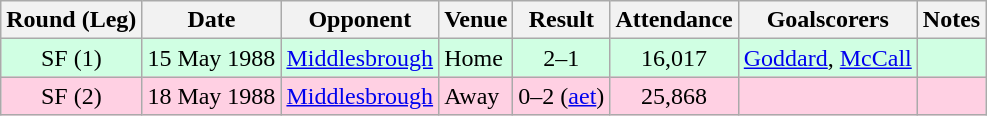<table class="wikitable">
<tr>
<th>Round (Leg)</th>
<th>Date</th>
<th>Opponent</th>
<th>Venue</th>
<th>Result</th>
<th>Attendance</th>
<th>Goalscorers</th>
<th>Notes</th>
</tr>
<tr bgcolor="#d0ffe3">
<td align="center">SF (1)</td>
<td>15 May 1988</td>
<td><a href='#'>Middlesbrough</a></td>
<td>Home</td>
<td align="center">2–1</td>
<td align="center">16,017</td>
<td><a href='#'>Goddard</a>, <a href='#'>McCall</a></td>
<td></td>
</tr>
<tr bgcolor="#ffd0e3">
<td align="center">SF (2)</td>
<td>18 May 1988</td>
<td><a href='#'>Middlesbrough</a></td>
<td>Away</td>
<td align="center">0–2 (<a href='#'>aet</a>)</td>
<td align="center">25,868</td>
<td></td>
<td></td>
</tr>
</table>
